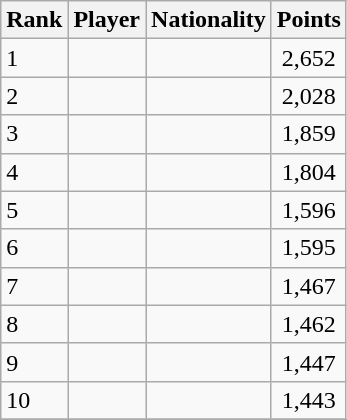<table class="wikitable sortable">
<tr>
<th>Rank</th>
<th>Player</th>
<th>Nationality</th>
<th>Points</th>
</tr>
<tr>
<td>1</td>
<td></td>
<td></td>
<td align=center>2,652</td>
</tr>
<tr>
<td>2</td>
<td></td>
<td></td>
<td align=center>2,028</td>
</tr>
<tr>
<td>3</td>
<td></td>
<td></td>
<td align=center>1,859</td>
</tr>
<tr>
<td>4</td>
<td></td>
<td></td>
<td align=center>1,804</td>
</tr>
<tr>
<td>5</td>
<td><strong></strong></td>
<td></td>
<td align=center>1,596</td>
</tr>
<tr>
<td>6</td>
<td></td>
<td></td>
<td align=center>1,595</td>
</tr>
<tr>
<td>7</td>
<td><strong></strong></td>
<td></td>
<td align=center>1,467</td>
</tr>
<tr>
<td>8</td>
<td></td>
<td></td>
<td align=center>1,462</td>
</tr>
<tr>
<td>9</td>
<td></td>
<td></td>
<td align=center>1,447</td>
</tr>
<tr>
<td>10</td>
<td></td>
<td></td>
<td align=center>1,443</td>
</tr>
<tr>
</tr>
</table>
